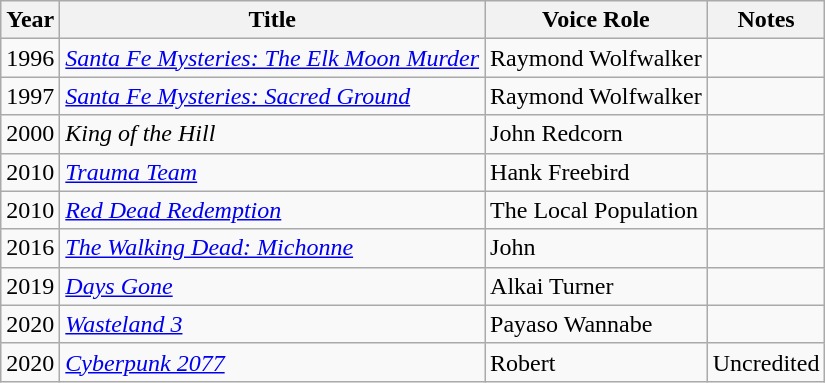<table class="wikitable">
<tr>
<th>Year</th>
<th>Title</th>
<th>Voice Role</th>
<th>Notes</th>
</tr>
<tr>
<td>1996</td>
<td><em><a href='#'>Santa Fe Mysteries: The Elk Moon Murder</a></em></td>
<td>Raymond Wolfwalker</td>
<td></td>
</tr>
<tr>
<td>1997</td>
<td><em><a href='#'>Santa Fe Mysteries: Sacred Ground</a></em></td>
<td>Raymond Wolfwalker</td>
<td></td>
</tr>
<tr>
<td>2000</td>
<td><em>King of the Hill</em></td>
<td>John Redcorn</td>
<td></td>
</tr>
<tr>
<td>2010</td>
<td><em><a href='#'>Trauma Team</a></em></td>
<td>Hank Freebird</td>
<td></td>
</tr>
<tr>
<td>2010</td>
<td><em><a href='#'>Red Dead Redemption</a></em></td>
<td>The Local Population</td>
<td></td>
</tr>
<tr>
<td>2016</td>
<td><em><a href='#'>The Walking Dead: Michonne</a></em></td>
<td>John</td>
<td></td>
</tr>
<tr>
<td>2019</td>
<td><em><a href='#'>Days Gone</a></em></td>
<td>Alkai Turner</td>
<td></td>
</tr>
<tr>
<td>2020</td>
<td><em><a href='#'>Wasteland 3</a></em></td>
<td>Payaso Wannabe</td>
<td></td>
</tr>
<tr>
<td>2020</td>
<td><em><a href='#'>Cyberpunk 2077</a></em></td>
<td>Robert</td>
<td>Uncredited</td>
</tr>
</table>
